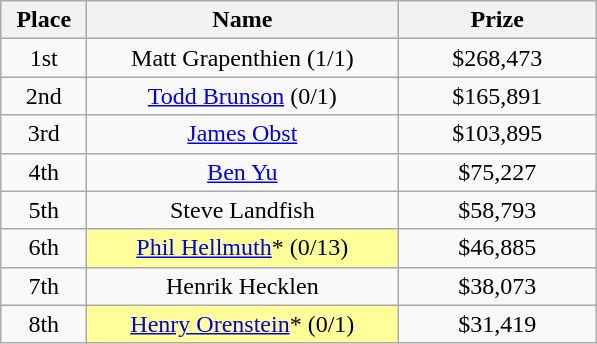<table class="wikitable">
<tr>
<th width="50">Place</th>
<th width="200">Name</th>
<th width="125">Prize</th>
</tr>
<tr>
<td align = "center">1st</td>
<td align = "center">Matt Grapenthien (1/1)</td>
<td align = "center">$268,473</td>
</tr>
<tr>
<td align = "center">2nd</td>
<td align = "center"><a href='#'>Todd Brunson</a> (0/1)</td>
<td align = "center">$165,891</td>
</tr>
<tr>
<td align = "center">3rd</td>
<td align = "center"><a href='#'>James Obst</a></td>
<td align = "center">$103,895</td>
</tr>
<tr>
<td align = "center">4th</td>
<td align = "center"><a href='#'>Ben Yu</a></td>
<td align = "center">$75,227</td>
</tr>
<tr>
<td align = "center">5th</td>
<td align = "center">Steve Landfish</td>
<td align = "center">$58,793</td>
</tr>
<tr>
<td align = "center">6th</td>
<td align = "center"  bgcolor="#FFFF99"><a href='#'>Phil Hellmuth</a>* (0/13)</td>
<td align = "center">$46,885</td>
</tr>
<tr>
<td align = "center">7th</td>
<td align = "center">Henrik Hecklen</td>
<td align = "center">$38,073</td>
</tr>
<tr>
<td align = "center">8th</td>
<td align = "center"  bgcolor="#FFFF99"><a href='#'>Henry Orenstein</a>* (0/1)</td>
<td align = "center">$31,419</td>
</tr>
</table>
